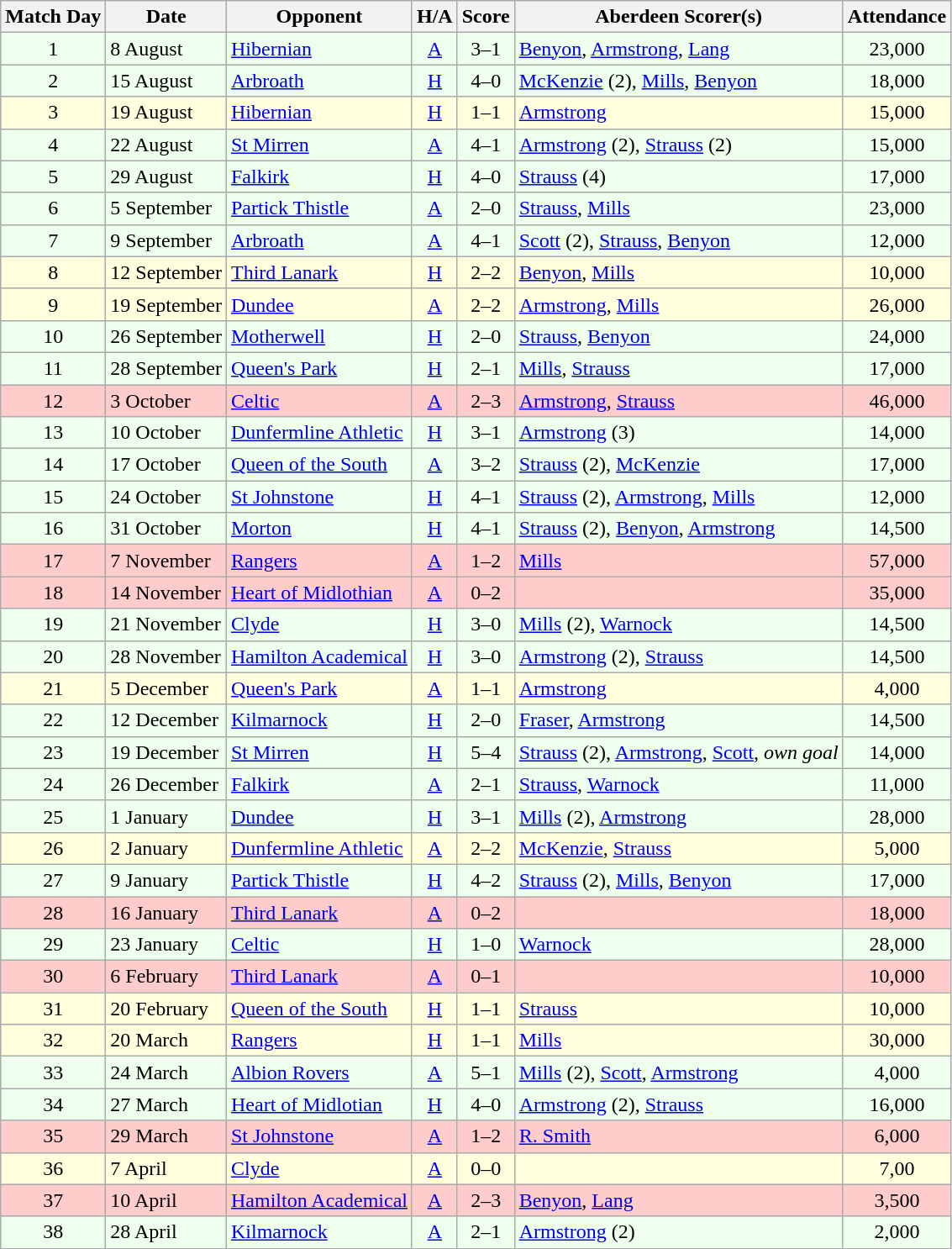<table class="wikitable" style="text-align:center">
<tr>
<th>Match Day</th>
<th>Date</th>
<th>Opponent</th>
<th>H/A</th>
<th>Score</th>
<th>Aberdeen Scorer(s)</th>
<th>Attendance</th>
</tr>
<tr bgcolor=#EEFFEE>
<td>1</td>
<td align=left>8 August</td>
<td align=left><a href='#'>Hibernian</a></td>
<td><a href='#'>A</a></td>
<td>3–1</td>
<td align=left><a href='#'>Benyon</a>, <a href='#'>Armstrong</a>, <a href='#'>Lang</a></td>
<td>23,000</td>
</tr>
<tr bgcolor=#EEFFEE>
<td>2</td>
<td align=left>15 August</td>
<td align=left><a href='#'>Arbroath</a></td>
<td><a href='#'>H</a></td>
<td>4–0</td>
<td align=left><a href='#'>McKenzie</a> (2), <a href='#'>Mills</a>, <a href='#'>Benyon</a></td>
<td>18,000</td>
</tr>
<tr bgcolor=#FFFFDD>
<td>3</td>
<td align=left>19 August</td>
<td align=left><a href='#'>Hibernian</a></td>
<td><a href='#'>H</a></td>
<td>1–1</td>
<td align=left><a href='#'>Armstrong</a></td>
<td>15,000</td>
</tr>
<tr bgcolor=#EEFFEE>
<td>4</td>
<td align=left>22 August</td>
<td align=left><a href='#'>St Mirren</a></td>
<td><a href='#'>A</a></td>
<td>4–1</td>
<td align=left><a href='#'>Armstrong</a> (2), <a href='#'>Strauss</a> (2)</td>
<td>15,000</td>
</tr>
<tr bgcolor=#EEFFEE>
<td>5</td>
<td align=left>29 August</td>
<td align=left><a href='#'>Falkirk</a></td>
<td><a href='#'>H</a></td>
<td>4–0</td>
<td align=left><a href='#'>Strauss</a> (4)</td>
<td>17,000</td>
</tr>
<tr bgcolor=#EEFFEE>
<td>6</td>
<td align=left>5 September</td>
<td align=left><a href='#'>Partick Thistle</a></td>
<td><a href='#'>A</a></td>
<td>2–0</td>
<td align=left><a href='#'>Strauss</a>, <a href='#'>Mills</a></td>
<td>23,000</td>
</tr>
<tr bgcolor=#EEFFEE>
<td>7</td>
<td align=left>9 September</td>
<td align=left><a href='#'>Arbroath</a></td>
<td><a href='#'>A</a></td>
<td>4–1</td>
<td align=left><a href='#'>Scott</a> (2), <a href='#'>Strauss</a>, <a href='#'>Benyon</a></td>
<td>12,000</td>
</tr>
<tr bgcolor=#FFFFDD>
<td>8</td>
<td align=left>12 September</td>
<td align=left><a href='#'>Third Lanark</a></td>
<td><a href='#'>H</a></td>
<td>2–2</td>
<td align=left><a href='#'>Benyon</a>, <a href='#'>Mills</a></td>
<td>10,000</td>
</tr>
<tr bgcolor=#FFFFDD>
<td>9</td>
<td align=left>19 September</td>
<td align=left><a href='#'>Dundee</a></td>
<td><a href='#'>A</a></td>
<td>2–2</td>
<td align=left><a href='#'>Armstrong</a>, <a href='#'>Mills</a></td>
<td>26,000</td>
</tr>
<tr bgcolor=#EEFFEE>
<td>10</td>
<td align=left>26 September</td>
<td align=left><a href='#'>Motherwell</a></td>
<td><a href='#'>H</a></td>
<td>2–0</td>
<td align=left><a href='#'>Strauss</a>, <a href='#'>Benyon</a></td>
<td>24,000</td>
</tr>
<tr bgcolor=#EEFFEE>
<td>11</td>
<td align=left>28 September</td>
<td align=left><a href='#'>Queen's Park</a></td>
<td><a href='#'>H</a></td>
<td>2–1</td>
<td align=left><a href='#'>Mills</a>, <a href='#'>Strauss</a></td>
<td>17,000</td>
</tr>
<tr bgcolor=#FFCCCC>
<td>12</td>
<td align=left>3 October</td>
<td align=left><a href='#'>Celtic</a></td>
<td><a href='#'>A</a></td>
<td>2–3</td>
<td align=left><a href='#'>Armstrong</a>, <a href='#'>Strauss</a></td>
<td>46,000</td>
</tr>
<tr bgcolor=#EEFFEE>
<td>13</td>
<td align=left>10 October</td>
<td align=left><a href='#'>Dunfermline Athletic</a></td>
<td><a href='#'>H</a></td>
<td>3–1</td>
<td align=left><a href='#'>Armstrong</a> (3)</td>
<td>14,000</td>
</tr>
<tr bgcolor=#EEFFEE>
<td>14</td>
<td align=left>17 October</td>
<td align=left><a href='#'>Queen of the South</a></td>
<td><a href='#'>A</a></td>
<td>3–2</td>
<td align=left><a href='#'>Strauss</a> (2), <a href='#'>McKenzie</a></td>
<td>17,000</td>
</tr>
<tr bgcolor=#EEFFEE>
<td>15</td>
<td align=left>24 October</td>
<td align=left><a href='#'>St Johnstone</a></td>
<td><a href='#'>H</a></td>
<td>4–1</td>
<td align=left><a href='#'>Strauss</a> (2), <a href='#'>Armstrong</a>, <a href='#'>Mills</a></td>
<td>12,000</td>
</tr>
<tr bgcolor=#EEFFEE>
<td>16</td>
<td align=left>31 October</td>
<td align=left><a href='#'>Morton</a></td>
<td><a href='#'>H</a></td>
<td>4–1</td>
<td align=left><a href='#'>Strauss</a> (2), <a href='#'>Benyon</a>, <a href='#'>Armstrong</a></td>
<td>14,500</td>
</tr>
<tr bgcolor=#FFCCCC>
<td>17</td>
<td align=left>7 November</td>
<td align=left><a href='#'>Rangers</a></td>
<td><a href='#'>A</a></td>
<td>1–2</td>
<td align=left><a href='#'>Mills</a></td>
<td>57,000</td>
</tr>
<tr bgcolor=#FFCCCC>
<td>18</td>
<td align=left>14 November</td>
<td align=left><a href='#'>Heart of Midlothian</a></td>
<td><a href='#'>A</a></td>
<td>0–2</td>
<td align=left></td>
<td>35,000</td>
</tr>
<tr bgcolor=#EEFFEE>
<td>19</td>
<td align=left>21 November</td>
<td align=left><a href='#'>Clyde</a></td>
<td><a href='#'>H</a></td>
<td>3–0</td>
<td align=left><a href='#'>Mills</a> (2), <a href='#'>Warnock</a></td>
<td>14,500</td>
</tr>
<tr bgcolor=#EEFFEE>
<td>20</td>
<td align=left>28 November</td>
<td align=left><a href='#'>Hamilton Academical</a></td>
<td><a href='#'>H</a></td>
<td>3–0</td>
<td align=left><a href='#'>Armstrong</a> (2), <a href='#'>Strauss</a></td>
<td>14,500</td>
</tr>
<tr bgcolor=#FFFFDD>
<td>21</td>
<td align=left>5 December</td>
<td align=left><a href='#'>Queen's Park</a></td>
<td><a href='#'>A</a></td>
<td>1–1</td>
<td align=left><a href='#'>Armstrong</a></td>
<td>4,000</td>
</tr>
<tr bgcolor=#EEFFEE>
<td>22</td>
<td align=left>12 December</td>
<td align=left><a href='#'>Kilmarnock</a></td>
<td><a href='#'>H</a></td>
<td>2–0</td>
<td align=left><a href='#'>Fraser</a>, <a href='#'>Armstrong</a></td>
<td>14,500</td>
</tr>
<tr bgcolor=#EEFFEE>
<td>23</td>
<td align=left>19 December</td>
<td align=left><a href='#'>St Mirren</a></td>
<td><a href='#'>H</a></td>
<td>5–4</td>
<td align=left><a href='#'>Strauss</a> (2), <a href='#'>Armstrong</a>, <a href='#'>Scott</a>, <em>own goal</em></td>
<td>14,000</td>
</tr>
<tr bgcolor=#EEFFEE>
<td>24</td>
<td align=left>26 December</td>
<td align=left><a href='#'>Falkirk</a></td>
<td><a href='#'>A</a></td>
<td>2–1</td>
<td align=left><a href='#'>Strauss</a>, <a href='#'>Warnock</a></td>
<td>11,000</td>
</tr>
<tr bgcolor=#EEFFEE>
<td>25</td>
<td align=left>1 January</td>
<td align=left><a href='#'>Dundee</a></td>
<td><a href='#'>H</a></td>
<td>3–1</td>
<td align=left><a href='#'>Mills</a> (2), <a href='#'>Armstrong</a></td>
<td>28,000</td>
</tr>
<tr bgcolor=#FFFFDD>
<td>26</td>
<td align=left>2 January</td>
<td align=left><a href='#'>Dunfermline Athletic</a></td>
<td><a href='#'>A</a></td>
<td>2–2</td>
<td align=left><a href='#'>McKenzie</a>, <a href='#'>Strauss</a></td>
<td>5,000</td>
</tr>
<tr bgcolor=#EEFFEE>
<td>27</td>
<td align=left>9 January</td>
<td align=left><a href='#'>Partick Thistle</a></td>
<td><a href='#'>H</a></td>
<td>4–2</td>
<td align=left><a href='#'>Strauss</a> (2), <a href='#'>Mills</a>, <a href='#'>Benyon</a></td>
<td>17,000</td>
</tr>
<tr bgcolor=#FFCCCC>
<td>28</td>
<td align=left>16 January</td>
<td align=left><a href='#'>Third Lanark</a></td>
<td><a href='#'>A</a></td>
<td>0–2</td>
<td align=left></td>
<td>18,000</td>
</tr>
<tr bgcolor=#EEFFEE>
<td>29</td>
<td align=left>23 January</td>
<td align=left><a href='#'>Celtic</a></td>
<td><a href='#'>H</a></td>
<td>1–0</td>
<td align=left><a href='#'>Warnock</a></td>
<td>28,000</td>
</tr>
<tr bgcolor=#FFCCCC>
<td>30</td>
<td align=left>6 February</td>
<td align=left><a href='#'>Third Lanark</a></td>
<td><a href='#'>A</a></td>
<td>0–1</td>
<td align=left></td>
<td>10,000</td>
</tr>
<tr bgcolor=#FFFFDD>
<td>31</td>
<td align=left>20 February</td>
<td align=left><a href='#'>Queen of the South</a></td>
<td><a href='#'>H</a></td>
<td>1–1</td>
<td align=left><a href='#'>Strauss</a></td>
<td>10,000</td>
</tr>
<tr bgcolor=#FFFFDD>
<td>32</td>
<td align=left>20 March</td>
<td align=left><a href='#'>Rangers</a></td>
<td><a href='#'>H</a></td>
<td>1–1</td>
<td align=left><a href='#'>Mills</a></td>
<td>30,000</td>
</tr>
<tr bgcolor=#EEFFEE>
<td>33</td>
<td align=left>24 March</td>
<td align=left><a href='#'>Albion Rovers</a></td>
<td><a href='#'>A</a></td>
<td>5–1</td>
<td align=left><a href='#'>Mills</a> (2), <a href='#'>Scott</a>, <a href='#'>Armstrong</a></td>
<td>4,000</td>
</tr>
<tr bgcolor=#EEFFEE>
<td>34</td>
<td align=left>27 March</td>
<td align=left><a href='#'>Heart of Midlotian</a></td>
<td><a href='#'>H</a></td>
<td>4–0</td>
<td align=left><a href='#'>Armstrong</a> (2), <a href='#'>Strauss</a></td>
<td>16,000</td>
</tr>
<tr bgcolor=#FFCCCC>
<td>35</td>
<td align=left>29 March</td>
<td align=left><a href='#'>St Johnstone</a></td>
<td><a href='#'>A</a></td>
<td>1–2</td>
<td align=left><a href='#'>R. Smith</a></td>
<td>6,000</td>
</tr>
<tr bgcolor=#FFFFDD>
<td>36</td>
<td align=left>7 April</td>
<td align=left><a href='#'>Clyde</a></td>
<td><a href='#'>A</a></td>
<td>0–0</td>
<td align=left></td>
<td>7,00</td>
</tr>
<tr bgcolor=#FFCCCC>
<td>37</td>
<td align=left>10 April</td>
<td align=left><a href='#'>Hamilton Academical</a></td>
<td><a href='#'>A</a></td>
<td>2–3</td>
<td align=left><a href='#'>Benyon</a>, <a href='#'>Lang</a></td>
<td>3,500</td>
</tr>
<tr bgcolor=#EEFFEE>
<td>38</td>
<td align=left>28 April</td>
<td align=left><a href='#'>Kilmarnock</a></td>
<td><a href='#'>A</a></td>
<td>2–1</td>
<td align=left><a href='#'>Armstrong</a> (2)</td>
<td>2,000</td>
</tr>
</table>
